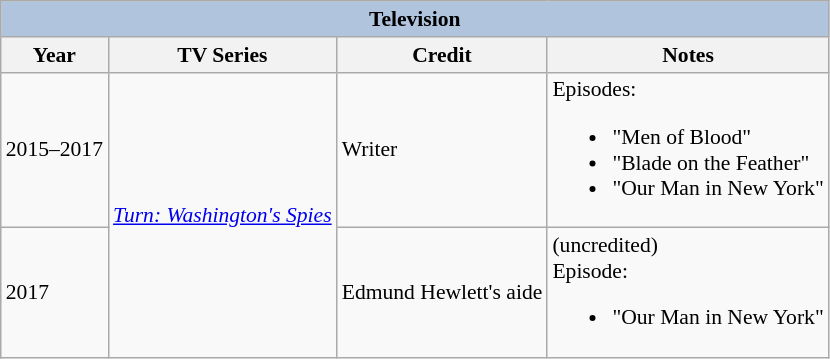<table class="wikitable" style="font-size: 90%;">
<tr>
<th colspan="4" style="background: LightSteelBlue;">Television</th>
</tr>
<tr>
<th>Year</th>
<th>TV Series</th>
<th>Credit</th>
<th>Notes</th>
</tr>
<tr>
<td>2015–2017</td>
<td rowspan=2><em><a href='#'>Turn: Washington's Spies</a></em></td>
<td>Writer</td>
<td>Episodes:<br><ul><li>"Men of Blood"</li><li>"Blade on the Feather"</li><li>"Our Man in New York"</li></ul></td>
</tr>
<tr>
<td>2017</td>
<td>Edmund Hewlett's aide</td>
<td>(uncredited)<br>Episode:<br><ul><li>"Our Man in New York"</li></ul></td>
</tr>
</table>
